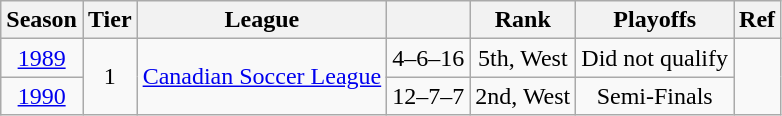<table class="wikitable" style="text-align: center;">
<tr>
<th>Season</th>
<th>Tier</th>
<th>League</th>
<th></th>
<th>Rank</th>
<th>Playoffs</th>
<th>Ref</th>
</tr>
<tr>
<td><a href='#'>1989</a></td>
<td rowspan="2">1</td>
<td rowspan="2"><a href='#'>Canadian Soccer League</a></td>
<td>4–6–16</td>
<td>5th, West</td>
<td>Did not qualify</td>
<td rowspan="2"></td>
</tr>
<tr>
<td><a href='#'>1990</a></td>
<td>12–7–7</td>
<td>2nd, West</td>
<td>Semi-Finals</td>
</tr>
</table>
